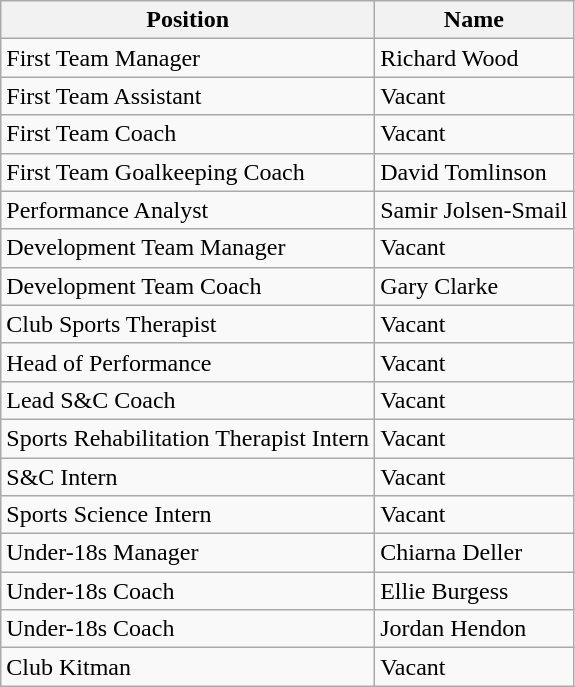<table class="wikitable">
<tr>
<th>Position</th>
<th>Name</th>
</tr>
<tr>
<td>First Team Manager</td>
<td>Richard Wood</td>
</tr>
<tr>
<td>First Team Assistant</td>
<td>Vacant</td>
</tr>
<tr>
<td>First Team Coach</td>
<td>Vacant</td>
</tr>
<tr>
<td>First Team Goalkeeping Coach</td>
<td>David Tomlinson</td>
</tr>
<tr>
<td>Performance Analyst</td>
<td>Samir Jolsen-Smail</td>
</tr>
<tr>
<td>Development Team Manager</td>
<td>Vacant</td>
</tr>
<tr>
<td>Development Team Coach</td>
<td>Gary Clarke</td>
</tr>
<tr>
<td>Club Sports Therapist</td>
<td>Vacant</td>
</tr>
<tr>
<td>Head of Performance</td>
<td>Vacant</td>
</tr>
<tr>
<td>Lead S&C Coach</td>
<td>Vacant</td>
</tr>
<tr>
<td>Sports Rehabilitation Therapist Intern</td>
<td>Vacant</td>
</tr>
<tr>
<td>S&C Intern</td>
<td>Vacant</td>
</tr>
<tr>
<td>Sports Science Intern</td>
<td>Vacant</td>
</tr>
<tr>
<td>Under-18s Manager</td>
<td>Chiarna Deller</td>
</tr>
<tr>
<td>Under-18s Coach</td>
<td>Ellie Burgess</td>
</tr>
<tr>
<td>Under-18s Coach</td>
<td>Jordan Hendon</td>
</tr>
<tr>
<td>Club Kitman</td>
<td>Vacant</td>
</tr>
</table>
